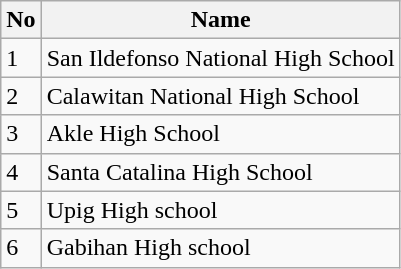<table class="wikitable sortable" style:"text-align: center">
<tr>
<th>No</th>
<th>Name</th>
</tr>
<tr>
<td>1</td>
<td>San Ildefonso National High School</td>
</tr>
<tr>
<td>2</td>
<td>Calawitan National High School</td>
</tr>
<tr>
<td>3</td>
<td>Akle High School</td>
</tr>
<tr>
<td>4</td>
<td>Santa Catalina High School</td>
</tr>
<tr>
<td>5</td>
<td>Upig High school</td>
</tr>
<tr>
<td>6</td>
<td>Gabihan High school</td>
</tr>
</table>
